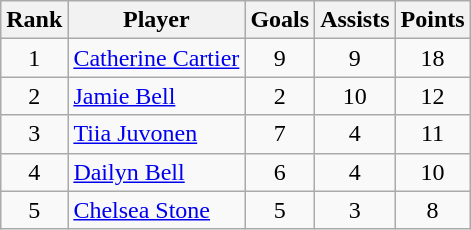<table class="wikitable" style="text-align:center">
<tr>
<th>Rank</th>
<th>Player</th>
<th>Goals</th>
<th>Assists</th>
<th>Points</th>
</tr>
<tr>
<td>1</td>
<td align="left"> <a href='#'>Catherine Cartier</a></td>
<td>9</td>
<td>9</td>
<td>18</td>
</tr>
<tr>
<td>2</td>
<td align="left"> <a href='#'>Jamie Bell</a></td>
<td>2</td>
<td>10</td>
<td>12</td>
</tr>
<tr>
<td>3</td>
<td align="left"> <a href='#'>Tiia Juvonen</a></td>
<td>7</td>
<td>4</td>
<td>11</td>
</tr>
<tr>
<td>4</td>
<td align="left"> <a href='#'>Dailyn Bell</a></td>
<td>6</td>
<td>4</td>
<td>10</td>
</tr>
<tr>
<td>5</td>
<td align="left"> <a href='#'>Chelsea Stone</a></td>
<td>5</td>
<td>3</td>
<td>8</td>
</tr>
</table>
